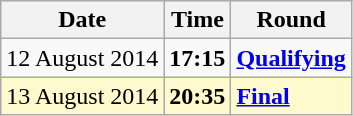<table class="wikitable">
<tr>
<th>Date</th>
<th>Time</th>
<th>Round</th>
</tr>
<tr>
<td>12 August 2014</td>
<td><strong>17:15</strong></td>
<td><strong><a href='#'>Qualifying</a></strong></td>
</tr>
<tr style=background:lemonchiffon>
<td>13 August 2014</td>
<td><strong>20:35</strong></td>
<td><strong><a href='#'>Final</a></strong></td>
</tr>
</table>
